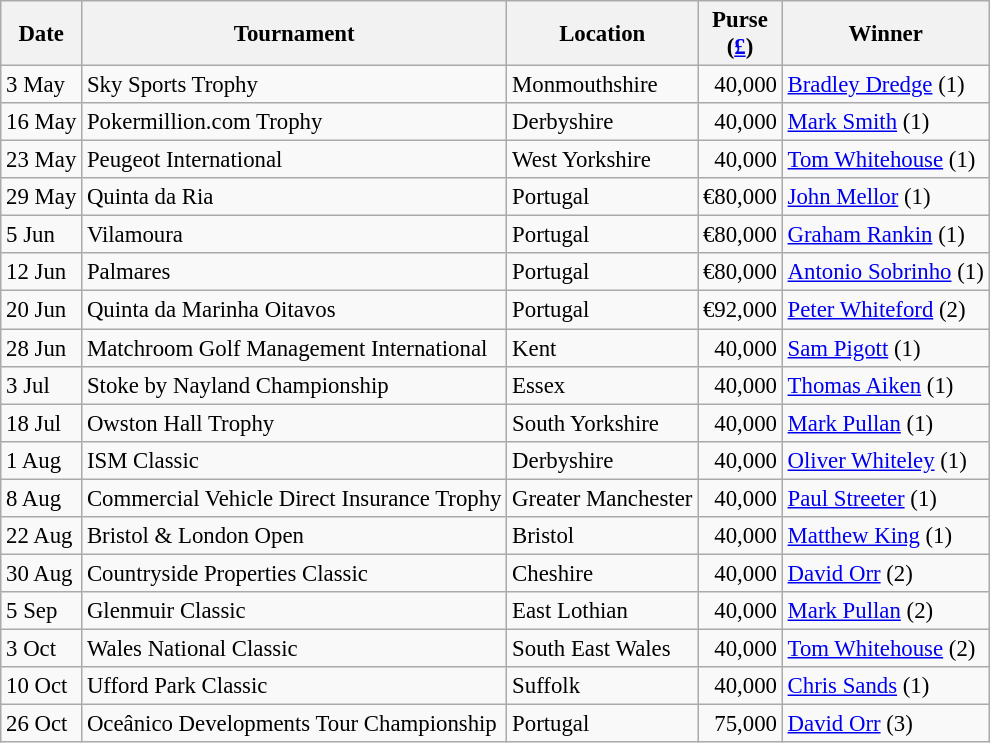<table class="wikitable" style="font-size:95%;">
<tr>
<th>Date</th>
<th>Tournament</th>
<th>Location</th>
<th>Purse<br>(<a href='#'>£</a>)</th>
<th>Winner</th>
</tr>
<tr>
<td>3 May</td>
<td>Sky Sports Trophy</td>
<td>Monmouthshire</td>
<td align=right>40,000</td>
<td> <a href='#'>Bradley Dredge</a> (1)</td>
</tr>
<tr>
<td>16 May</td>
<td>Pokermillion.com Trophy</td>
<td>Derbyshire</td>
<td align=right>40,000</td>
<td> <a href='#'>Mark Smith</a> (1)</td>
</tr>
<tr>
<td>23 May</td>
<td>Peugeot International</td>
<td>West Yorkshire</td>
<td align=right>40,000</td>
<td> <a href='#'>Tom Whitehouse</a> (1)</td>
</tr>
<tr>
<td>29 May</td>
<td>Quinta da Ria</td>
<td>Portugal</td>
<td align=right>€80,000</td>
<td> <a href='#'>John Mellor</a> (1)</td>
</tr>
<tr>
<td>5 Jun</td>
<td>Vilamoura</td>
<td>Portugal</td>
<td align=right>€80,000</td>
<td> <a href='#'>Graham Rankin</a> (1)</td>
</tr>
<tr>
<td>12 Jun</td>
<td>Palmares</td>
<td>Portugal</td>
<td align=right>€80,000</td>
<td> <a href='#'>Antonio Sobrinho</a> (1)</td>
</tr>
<tr>
<td>20 Jun</td>
<td>Quinta da Marinha Oitavos</td>
<td>Portugal</td>
<td align=right>€92,000</td>
<td> <a href='#'>Peter Whiteford</a> (2)</td>
</tr>
<tr>
<td>28 Jun</td>
<td>Matchroom Golf Management International</td>
<td>Kent</td>
<td align=right>40,000</td>
<td> <a href='#'>Sam Pigott</a> (1)</td>
</tr>
<tr>
<td>3 Jul</td>
<td>Stoke by Nayland Championship</td>
<td>Essex</td>
<td align=right>40,000</td>
<td> <a href='#'>Thomas Aiken</a> (1)</td>
</tr>
<tr>
<td>18 Jul</td>
<td>Owston Hall Trophy</td>
<td>South Yorkshire</td>
<td align=right>40,000</td>
<td> <a href='#'>Mark Pullan</a> (1)</td>
</tr>
<tr>
<td>1 Aug</td>
<td>ISM Classic</td>
<td>Derbyshire</td>
<td align=right>40,000</td>
<td> <a href='#'>Oliver Whiteley</a> (1)</td>
</tr>
<tr>
<td>8 Aug</td>
<td>Commercial Vehicle Direct Insurance Trophy</td>
<td>Greater Manchester</td>
<td align=right>40,000</td>
<td> <a href='#'>Paul Streeter</a> (1)</td>
</tr>
<tr>
<td>22 Aug</td>
<td>Bristol & London Open</td>
<td>Bristol</td>
<td align=right>40,000</td>
<td> <a href='#'>Matthew King</a> (1)</td>
</tr>
<tr>
<td>30 Aug</td>
<td>Countryside Properties Classic</td>
<td>Cheshire</td>
<td align=right>40,000</td>
<td> <a href='#'>David Orr</a> (2)</td>
</tr>
<tr>
<td>5 Sep</td>
<td>Glenmuir Classic</td>
<td>East Lothian</td>
<td align=right>40,000</td>
<td> <a href='#'>Mark Pullan</a> (2)</td>
</tr>
<tr>
<td>3 Oct</td>
<td>Wales National Classic</td>
<td>South East Wales</td>
<td align=right>40,000</td>
<td> <a href='#'>Tom Whitehouse</a> (2)</td>
</tr>
<tr>
<td>10 Oct</td>
<td>Ufford Park Classic</td>
<td>Suffolk</td>
<td align=right>40,000</td>
<td> <a href='#'>Chris Sands</a> (1)</td>
</tr>
<tr>
<td>26 Oct</td>
<td>Oceânico Developments Tour Championship</td>
<td>Portugal</td>
<td align=right>75,000</td>
<td> <a href='#'>David Orr</a> (3)</td>
</tr>
</table>
